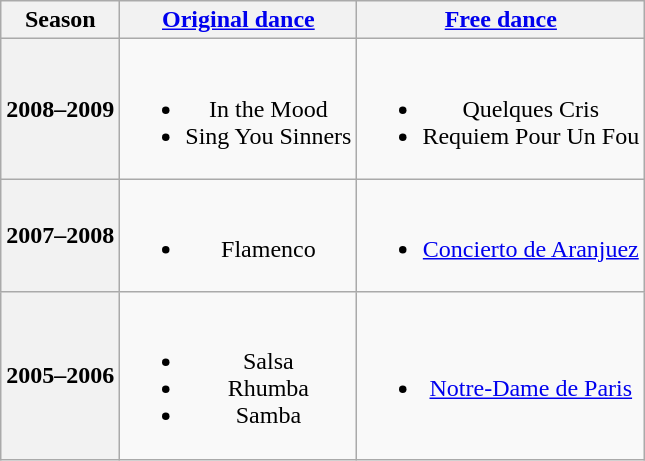<table class=wikitable style=text-align:center>
<tr>
<th>Season</th>
<th><a href='#'>Original dance</a></th>
<th><a href='#'>Free dance</a></th>
</tr>
<tr>
<th>2008–2009 <br> </th>
<td><br><ul><li> In the Mood <br></li><li> Sing You Sinners <br></li></ul></td>
<td><br><ul><li>Quelques Cris <br></li><li>Requiem Pour Un Fou <br></li></ul></td>
</tr>
<tr>
<th>2007–2008 <br> </th>
<td><br><ul><li>Flamenco</li></ul></td>
<td><br><ul><li><a href='#'>Concierto de Aranjuez</a> <br></li></ul></td>
</tr>
<tr>
<th>2005–2006 <br> </th>
<td><br><ul><li>Salsa</li><li>Rhumba</li><li>Samba</li></ul></td>
<td><br><ul><li><a href='#'>Notre-Dame de Paris</a> <br></li></ul></td>
</tr>
</table>
